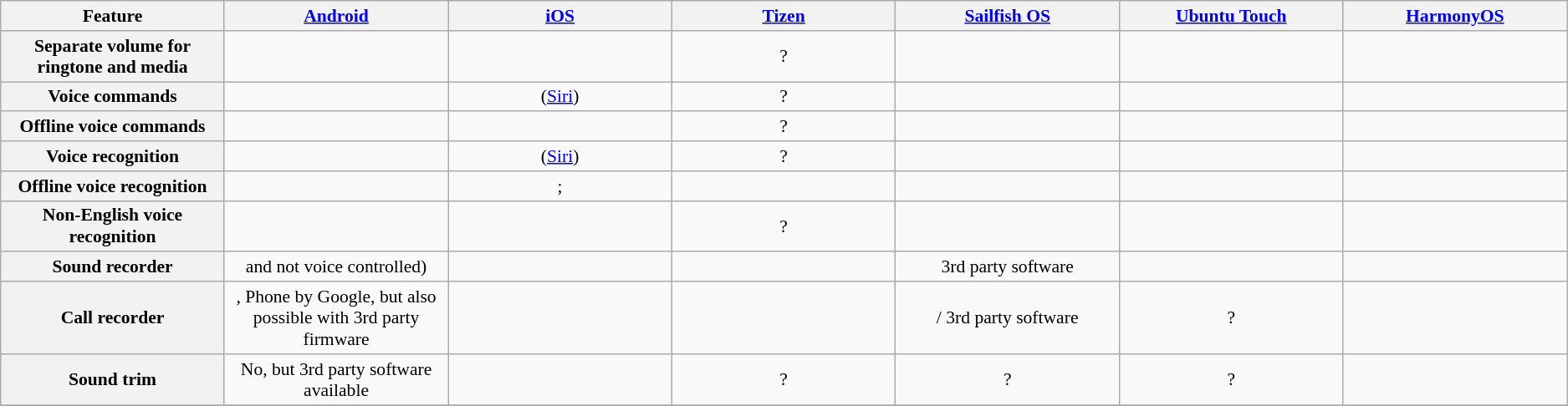<table class="wikitable" style="font-size:90%; text-align: center; width: auto">
<tr>
<th width="10%">Feature</th>
<th width="10%"><a href='#'>Android</a></th>
<th width="10%"><a href='#'>iOS</a></th>
<th width="10%"><a href='#'>Tizen</a></th>
<th width="10%"><a href='#'>Sailfish OS</a></th>
<th width="10%"><a href='#'>Ubuntu Touch</a></th>
<th width="10%"><a href='#'>HarmonyOS</a></th>
</tr>
<tr>
<th>Separate volume for ringtone and media</th>
<td></td>
<td></td>
<td>?</td>
<td></td>
<td></td>
<td></td>
</tr>
<tr>
<th>Voice commands</th>
<td></td>
<td> (<a href='#'>Siri</a>)</td>
<td>?</td>
<td></td>
<td></td>
<td></td>
</tr>
<tr>
<th>Offline voice commands</th>
<td></td>
<td></td>
<td>?</td>
<td></td>
<td></td>
<td></td>
</tr>
<tr>
<th>Voice recognition</th>
<td></td>
<td> (<a href='#'>Siri</a>)</td>
<td>?</td>
<td></td>
<td></td>
<td></td>
</tr>
<tr>
<th>Offline voice recognition</th>
<td></td>
<td>;</td>
<td></td>
<td></td>
<td></td>
<td></td>
</tr>
<tr>
<th>Non-English voice recognition</th>
<td></td>
<td></td>
<td>?</td>
<td></td>
<td></td>
<td></td>
</tr>
<tr>
<th>Sound recorder</th>
<td> and not voice controlled)</td>
<td></td>
<td></td>
<td> 3rd party software</td>
<td></td>
<td></td>
</tr>
<tr>
<th>Call recorder</th>
<td>, Phone by Google, but also possible with 3rd party firmware</td>
<td></td>
<td></td>
<td> / 3rd party software</td>
<td>?</td>
<td></td>
</tr>
<tr>
<th>Sound trim</th>
<td>No, but 3rd party software available</td>
<td></td>
<td>?</td>
<td>?</td>
<td>?</td>
<td></td>
</tr>
<tr>
</tr>
</table>
